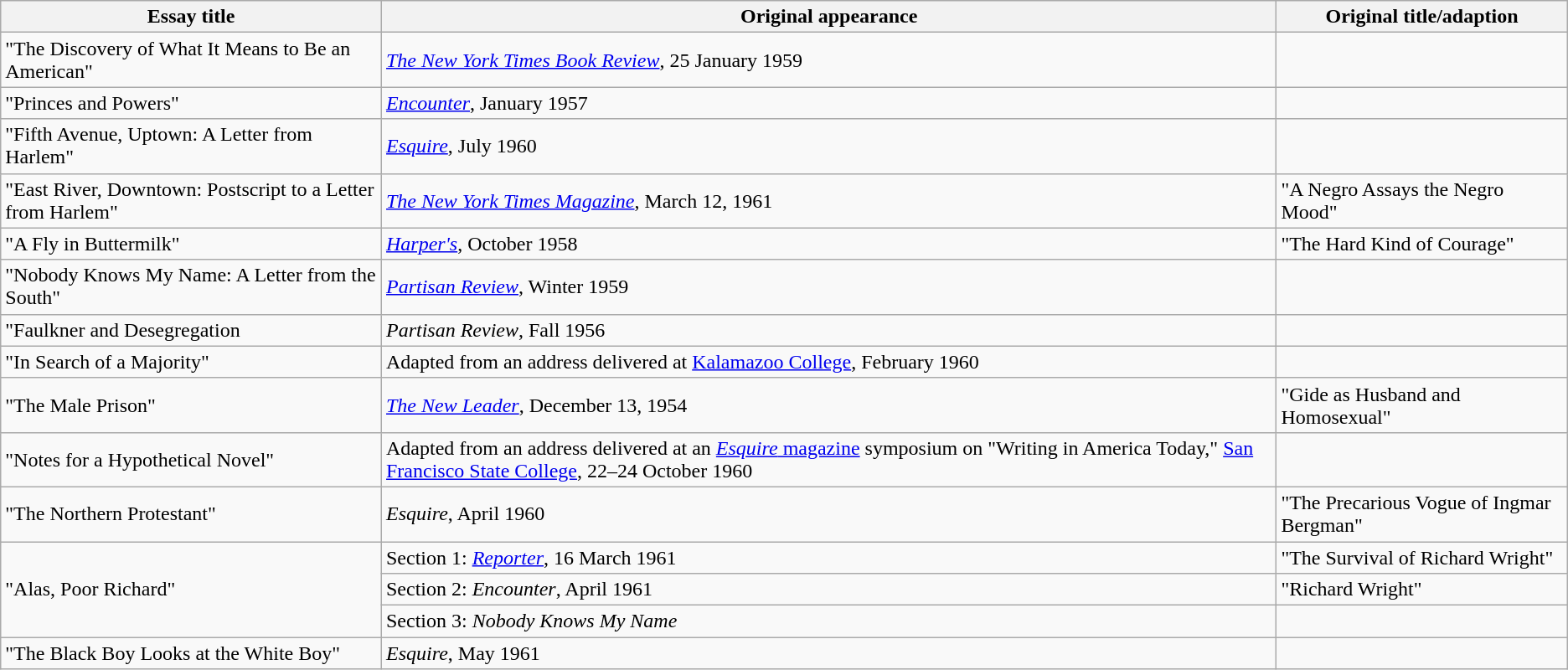<table class="wikitable">
<tr>
<th>Essay title</th>
<th>Original appearance</th>
<th>Original title/adaption</th>
</tr>
<tr>
<td>"The Discovery of What It Means to Be an American"</td>
<td><em><a href='#'>The New York Times Book Review</a></em>, 25 January 1959</td>
<td></td>
</tr>
<tr>
<td>"Princes and Powers"</td>
<td><em><a href='#'>Encounter</a></em>, January 1957</td>
<td></td>
</tr>
<tr>
<td>"Fifth Avenue, Uptown: A Letter from Harlem"</td>
<td><em><a href='#'>Esquire</a></em>, July 1960</td>
<td></td>
</tr>
<tr>
<td>"East River, Downtown: Postscript to a Letter from Harlem"</td>
<td><em><a href='#'>The New York Times Magazine</a></em>, March 12, 1961</td>
<td>"A Negro Assays the Negro Mood"</td>
</tr>
<tr>
<td>"A Fly in Buttermilk"</td>
<td><em><a href='#'>Harper's</a></em>, October 1958</td>
<td>"The Hard Kind of Courage"</td>
</tr>
<tr>
<td>"Nobody Knows My Name: A Letter from the South"</td>
<td><em><a href='#'>Partisan Review</a></em>, Winter 1959</td>
<td></td>
</tr>
<tr>
<td>"Faulkner and Desegregation</td>
<td><em>Partisan Review</em>, Fall 1956</td>
<td></td>
</tr>
<tr>
<td>"In Search of a Majority"</td>
<td>Adapted from an address delivered at <a href='#'>Kalamazoo College</a>, February 1960</td>
<td></td>
</tr>
<tr>
<td>"The Male Prison"</td>
<td><em><a href='#'>The New Leader</a></em>, December 13, 1954</td>
<td>"Gide as Husband and Homosexual"</td>
</tr>
<tr>
<td>"Notes for a Hypothetical Novel"</td>
<td>Adapted from an address delivered at an <a href='#'><em>Esquire</em> magazine</a> symposium on "Writing in America Today," <a href='#'>San Francisco State College</a>, 22–24 October 1960</td>
<td></td>
</tr>
<tr>
<td>"The Northern Protestant"</td>
<td><em>Esquire</em>, April 1960</td>
<td>"The Precarious Vogue of Ingmar Bergman"</td>
</tr>
<tr>
<td rowspan="3">"Alas, Poor Richard"</td>
<td>Section 1: <em><a href='#'>Reporter</a></em>, 16 March 1961</td>
<td>"The Survival of Richard Wright"</td>
</tr>
<tr>
<td>Section 2: <em>Encounter</em>, April 1961</td>
<td>"Richard Wright"</td>
</tr>
<tr>
<td>Section 3: <em>Nobody Knows My Name</em></td>
<td></td>
</tr>
<tr>
<td>"The Black Boy Looks at the White Boy"</td>
<td><em>Esquire</em>, May 1961</td>
<td></td>
</tr>
</table>
